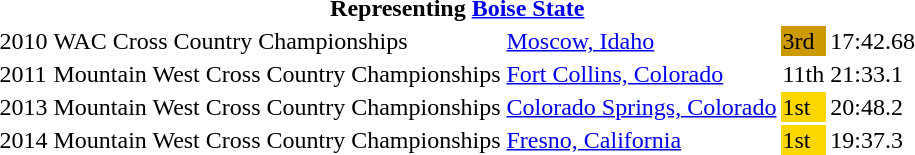<table>
<tr>
<th colspan=6>Representing <a href='#'>Boise State</a></th>
</tr>
<tr>
<td>2010</td>
<td>WAC Cross Country Championships</td>
<td><a href='#'>Moscow, Idaho</a></td>
<td bgcolor=cc9900>3rd</td>
<td>17:42.68</td>
</tr>
<tr>
<td>2011</td>
<td>Mountain West Cross Country Championships</td>
<td><a href='#'>Fort Collins, Colorado</a></td>
<td>11th</td>
<td>21:33.1</td>
</tr>
<tr>
<td>2013</td>
<td>Mountain West Cross Country Championships</td>
<td><a href='#'>Colorado Springs, Colorado</a></td>
<td bgcolor=gold>1st</td>
<td>20:48.2</td>
</tr>
<tr>
<td>2014</td>
<td>Mountain West Cross Country Championships</td>
<td><a href='#'>Fresno, California</a></td>
<td bgcolor=gold>1st</td>
<td>19:37.3</td>
</tr>
</table>
